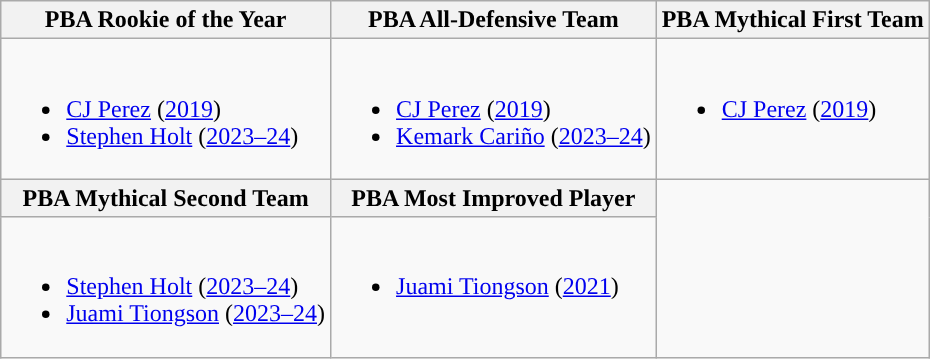<table class=wikitable>
<tr>
<th>PBA Rookie of the Year</th>
<th>PBA All-Defensive Team</th>
<th>PBA Mythical First Team</th>
</tr>
<tr>
<td valign="top"><br><ul><li><a href='#'>CJ Perez</a> (<a href='#'>2019</a>)</li><li><a href='#'>Stephen Holt</a> (<a href='#'>2023–24</a>)</li></ul></td>
<td valign="top"><br><ul><li><a href='#'>CJ Perez</a> (<a href='#'>2019</a>)</li><li><a href='#'>Kemark Cariño</a> (<a href='#'>2023–24</a>)</li></ul></td>
<td valign="top"><br><ul><li><a href='#'>CJ Perez</a> (<a href='#'>2019</a>)</li></ul></td>
</tr>
<tr>
<th>PBA Mythical Second Team</th>
<th>PBA Most Improved Player</th>
</tr>
<tr>
<td valign="top"><br><ul><li><a href='#'>Stephen Holt</a> (<a href='#'>2023–24</a>)</li><li><a href='#'>Juami Tiongson</a> (<a href='#'>2023–24</a>)</li></ul></td>
<td valign="top"><br><ul><li><a href='#'>Juami Tiongson</a> (<a href='#'>2021</a>)</li></ul></td>
</tr>
</table>
